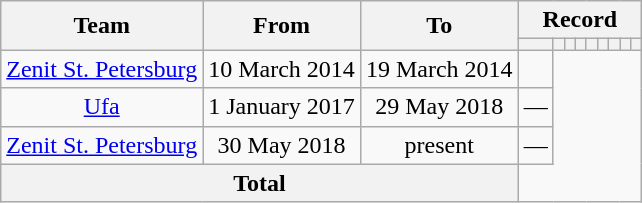<table class="wikitable" style="text-align: center">
<tr>
<th rowspan="2">Team</th>
<th rowspan="2">From</th>
<th rowspan="2">To</th>
<th colspan="9">Record</th>
</tr>
<tr>
<th></th>
<th></th>
<th></th>
<th></th>
<th></th>
<th></th>
<th></th>
<th></th>
<th></th>
</tr>
<tr>
<td><a href='#'>Zenit St. Petersburg</a></td>
<td>10 March 2014</td>
<td>19 March 2014<br></td>
<td></td>
</tr>
<tr>
<td><a href='#'>Ufa</a></td>
<td>1 January 2017</td>
<td>29 May 2018<br></td>
<td>—</td>
</tr>
<tr>
<td><a href='#'>Zenit St. Petersburg</a></td>
<td>30 May 2018</td>
<td>present<br></td>
<td>—</td>
</tr>
<tr>
<th colspan="3">Total<br></th>
</tr>
</table>
